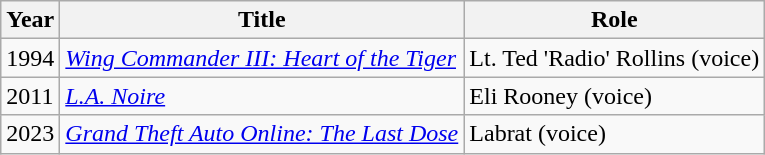<table class="wikitable plainrowheaders sortable" style="margin-right: 0;">
<tr>
<th>Year</th>
<th>Title</th>
<th>Role</th>
</tr>
<tr>
<td>1994</td>
<td><em><a href='#'>Wing Commander III: Heart of the Tiger</a></em></td>
<td>Lt. Ted 'Radio' Rollins (voice)</td>
</tr>
<tr>
<td>2011</td>
<td><em><a href='#'>L.A. Noire</a></em></td>
<td>Eli Rooney (voice)</td>
</tr>
<tr>
<td>2023</td>
<td><em><a href='#'>Grand Theft Auto Online: The Last Dose</a></em></td>
<td>Labrat (voice)</td>
</tr>
</table>
